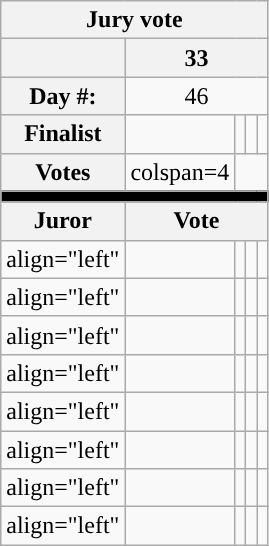<table class="wikitable" style="text-align:center;">
<tr>
<th colspan=5>Jury vote</th>
</tr>
<tr>
<th></th>
<th colspan=4>33</th>
</tr>
<tr>
<th>Day #:</th>
<td colspan=4>46</td>
</tr>
<tr>
<th>Finalist</th>
<td></td>
<td></td>
<td></td>
<td></td>
</tr>
<tr>
<th>Votes</th>
<td>colspan=4 </td>
</tr>
<tr>
<td bgcolor=black colspan=5></td>
</tr>
<tr>
<th>Juror</th>
<th colspan=5>Vote</th>
</tr>
<tr>
<td>align="left" </td>
<td></td>
<td></td>
<td></td>
<td></td>
</tr>
<tr>
<td>align="left" </td>
<td></td>
<td></td>
<td></td>
<td></td>
</tr>
<tr>
<td>align="left" </td>
<td></td>
<td></td>
<td></td>
<td></td>
</tr>
<tr>
<td>align="left" </td>
<td></td>
<td></td>
<td></td>
<td></td>
</tr>
<tr>
<td>align="left" </td>
<td></td>
<td></td>
<td></td>
<td></td>
</tr>
<tr>
<td>align="left" </td>
<td></td>
<td></td>
<td></td>
<td></td>
</tr>
<tr>
<td>align="left" </td>
<td></td>
<td></td>
<td></td>
<td></td>
</tr>
<tr>
<td>align="left" </td>
<td></td>
<td></td>
<td></td>
<td></td>
</tr>
</table>
